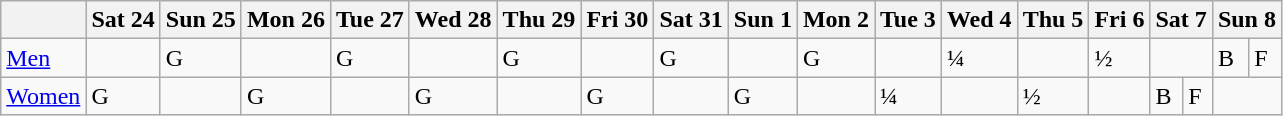<table class="wikitable olympic-schedule water-polo">
<tr>
<th></th>
<th>Sat 24</th>
<th>Sun 25</th>
<th>Mon 26</th>
<th>Tue 27</th>
<th>Wed 28</th>
<th>Thu 29</th>
<th>Fri 30</th>
<th>Sat 31</th>
<th>Sun 1</th>
<th>Mon 2</th>
<th>Tue 3</th>
<th>Wed 4</th>
<th>Thu 5</th>
<th>Fri 6</th>
<th colspan="2">Sat 7</th>
<th colspan="2">Sun 8</th>
</tr>
<tr>
<td class="event"><a href='#'>Men</a></td>
<td></td>
<td class="team-group">G</td>
<td></td>
<td class="team-group">G</td>
<td></td>
<td class="team-group">G</td>
<td></td>
<td class="team-group">G</td>
<td></td>
<td class="team-group">G</td>
<td></td>
<td class="team-qf">¼</td>
<td></td>
<td class="team-sf">½</td>
<td colspan="2"></td>
<td class="team-bronze">B</td>
<td class="team-final">F</td>
</tr>
<tr>
<td class="event"><a href='#'>Women</a></td>
<td class="team-group">G</td>
<td></td>
<td class="team-group">G</td>
<td></td>
<td class="team-group">G</td>
<td></td>
<td class="team-group">G</td>
<td></td>
<td class="team-group">G</td>
<td></td>
<td class="team-qf">¼</td>
<td></td>
<td class="team-sf">½</td>
<td></td>
<td class="team-bronze">B</td>
<td class="team-final">F</td>
<td colspan="2"></td>
</tr>
</table>
